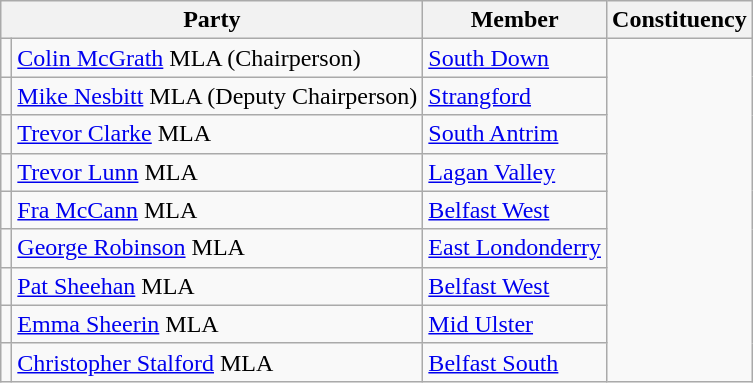<table class="wikitable" border="1">
<tr>
<th colspan="2" scope="col">Party</th>
<th scope="col">Member</th>
<th scope="col">Constituency</th>
</tr>
<tr>
<td></td>
<td><a href='#'>Colin McGrath</a> MLA (Chairperson)</td>
<td><a href='#'>South Down</a></td>
</tr>
<tr>
<td></td>
<td><a href='#'>Mike Nesbitt</a> MLA (Deputy Chairperson)</td>
<td><a href='#'>Strangford</a></td>
</tr>
<tr>
<td></td>
<td><a href='#'>Trevor Clarke</a> MLA</td>
<td><a href='#'>South Antrim</a></td>
</tr>
<tr>
<td></td>
<td><a href='#'>Trevor Lunn</a> MLA</td>
<td><a href='#'>Lagan Valley</a></td>
</tr>
<tr>
<td></td>
<td><a href='#'>Fra McCann</a> MLA</td>
<td><a href='#'>Belfast West</a></td>
</tr>
<tr>
<td></td>
<td><a href='#'>George Robinson</a> MLA</td>
<td><a href='#'>East Londonderry</a></td>
</tr>
<tr>
<td></td>
<td><a href='#'>Pat Sheehan</a> MLA</td>
<td><a href='#'>Belfast West</a></td>
</tr>
<tr>
<td></td>
<td><a href='#'>Emma Sheerin</a> MLA</td>
<td><a href='#'>Mid Ulster</a></td>
</tr>
<tr>
<td></td>
<td><a href='#'>Christopher Stalford</a> MLA</td>
<td><a href='#'>Belfast South</a></td>
</tr>
</table>
